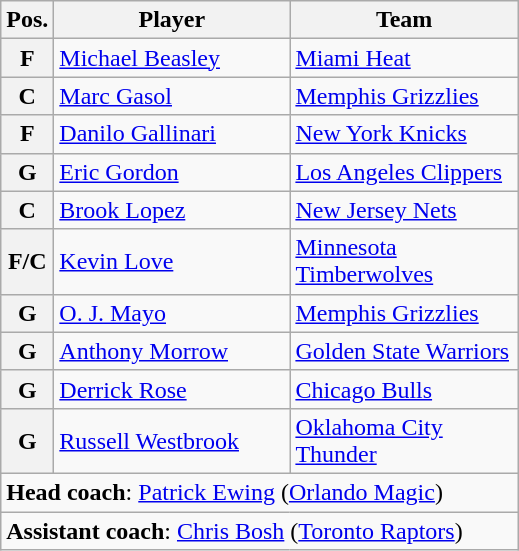<table class="wikitable">
<tr>
<th>Pos.</th>
<th style="width:150px;">Player</th>
<th width=145>Team</th>
</tr>
<tr>
<th>F</th>
<td><a href='#'>Michael Beasley</a></td>
<td><a href='#'>Miami Heat</a></td>
</tr>
<tr>
<th>C</th>
<td><a href='#'>Marc Gasol</a></td>
<td><a href='#'>Memphis Grizzlies</a></td>
</tr>
<tr>
<th>F</th>
<td><a href='#'>Danilo Gallinari</a></td>
<td><a href='#'>New York Knicks</a></td>
</tr>
<tr>
<th>G</th>
<td><a href='#'>Eric Gordon</a></td>
<td><a href='#'>Los Angeles Clippers</a></td>
</tr>
<tr>
<th>C</th>
<td><a href='#'>Brook Lopez</a></td>
<td><a href='#'>New Jersey Nets</a></td>
</tr>
<tr>
<th>F/C</th>
<td><a href='#'>Kevin Love</a></td>
<td><a href='#'>Minnesota Timberwolves</a></td>
</tr>
<tr>
<th>G</th>
<td><a href='#'>O. J. Mayo</a></td>
<td><a href='#'>Memphis Grizzlies</a></td>
</tr>
<tr>
<th>G</th>
<td><a href='#'>Anthony Morrow</a></td>
<td><a href='#'>Golden State Warriors</a></td>
</tr>
<tr>
<th>G</th>
<td><a href='#'>Derrick Rose</a></td>
<td><a href='#'>Chicago Bulls</a></td>
</tr>
<tr>
<th>G</th>
<td><a href='#'>Russell Westbrook</a></td>
<td><a href='#'>Oklahoma City Thunder</a></td>
</tr>
<tr>
<td colspan="5"><strong>Head coach</strong>: <a href='#'>Patrick Ewing</a> (<a href='#'>Orlando Magic</a>)</td>
</tr>
<tr>
<td colspan="5"><strong>Assistant coach</strong>: <a href='#'>Chris Bosh</a> (<a href='#'>Toronto Raptors</a>)</td>
</tr>
</table>
